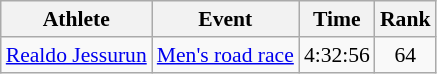<table class=wikitable style="font-size:90%">
<tr>
<th>Athlete</th>
<th>Event</th>
<th>Time</th>
<th>Rank</th>
</tr>
<tr align=center>
<td align=left><a href='#'>Realdo Jessurun</a></td>
<td align=left><a href='#'>Men's road race</a></td>
<td>4:32:56</td>
<td>64</td>
</tr>
</table>
